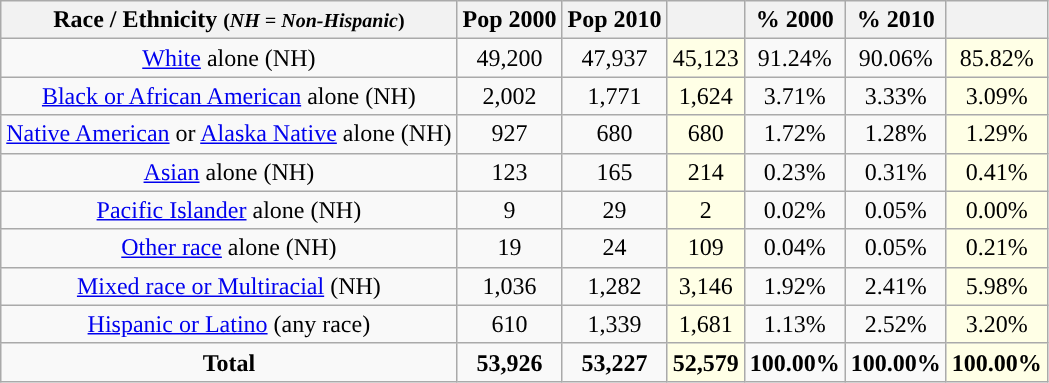<table class="wikitable" style="text-align:center;">
<tr>
<th>Race / Ethnicity <small>(<em>NH = Non-Hispanic</em>)</small></th>
<th>Pop 2000</th>
<th>Pop 2010</th>
<th></th>
<th>% 2000</th>
<th>% 2010</th>
<th></th>
</tr>
<tr>
<td><a href='#'>White</a> alone (NH)</td>
<td>49,200</td>
<td>47,937</td>
<td style='background: #ffffe6;'>45,123</td>
<td>91.24%</td>
<td>90.06%</td>
<td style='background: #ffffe6;'>85.82%</td>
</tr>
<tr>
<td><a href='#'>Black or African American</a> alone (NH)</td>
<td>2,002</td>
<td>1,771</td>
<td style='background: #ffffe6;'>1,624</td>
<td>3.71%</td>
<td>3.33%</td>
<td style='background: #ffffe6;'>3.09%</td>
</tr>
<tr>
<td><a href='#'>Native American</a> or <a href='#'>Alaska Native</a> alone (NH)</td>
<td>927</td>
<td>680</td>
<td style='background: #ffffe6;'>680</td>
<td>1.72%</td>
<td>1.28%</td>
<td style='background: #ffffe6;'>1.29%</td>
</tr>
<tr>
<td><a href='#'>Asian</a> alone (NH)</td>
<td>123</td>
<td>165</td>
<td style='background: #ffffe6;'>214</td>
<td>0.23%</td>
<td>0.31%</td>
<td style='background: #ffffe6;'>0.41%</td>
</tr>
<tr>
<td><a href='#'>Pacific Islander</a> alone (NH)</td>
<td>9</td>
<td>29</td>
<td style='background: #ffffe6;'>2</td>
<td>0.02%</td>
<td>0.05%</td>
<td style='background: #ffffe6;'>0.00%</td>
</tr>
<tr>
<td><a href='#'>Other race</a> alone (NH)</td>
<td>19</td>
<td>24</td>
<td style='background: #ffffe6;'>109</td>
<td>0.04%</td>
<td>0.05%</td>
<td style='background: #ffffe6;'>0.21%</td>
</tr>
<tr>
<td><a href='#'>Mixed race or Multiracial</a> (NH)</td>
<td>1,036</td>
<td>1,282</td>
<td style='background: #ffffe6;'>3,146</td>
<td>1.92%</td>
<td>2.41%</td>
<td style='background: #ffffe6;'>5.98%</td>
</tr>
<tr>
<td><a href='#'>Hispanic or Latino</a> (any race)</td>
<td>610</td>
<td>1,339</td>
<td style='background: #ffffe6;'>1,681</td>
<td>1.13%</td>
<td>2.52%</td>
<td style='background: #ffffe6;'>3.20%</td>
</tr>
<tr>
<td><strong>Total</strong></td>
<td><strong>53,926</strong></td>
<td><strong>53,227</strong></td>
<td style='background: #ffffe6;'><strong>52,579</strong></td>
<td><strong>100.00%</strong></td>
<td><strong>100.00%</strong></td>
<td style='background: #ffffe6;'><strong>100.00%</strong></td>
</tr>
</table>
